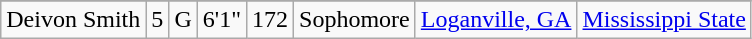<table class="wikitable sortable" border="1" style="text-align:center;">
<tr align=center>
</tr>
<tr>
<td>Deivon Smith</td>
<td>5</td>
<td>G</td>
<td>6'1"</td>
<td>172</td>
<td>Sophomore</td>
<td><a href='#'>Loganville, GA</a></td>
<td><a href='#'>Mississippi State</a></td>
</tr>
</table>
